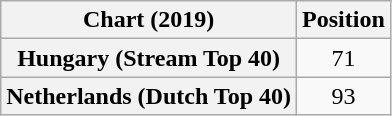<table class="wikitable sortable plainrowheaders" style="text-align:center">
<tr>
<th scope="col">Chart (2019)</th>
<th scope="col">Position</th>
</tr>
<tr>
<th scope="row">Hungary (Stream Top 40)</th>
<td>71</td>
</tr>
<tr>
<th scope="row">Netherlands (Dutch Top 40)</th>
<td>93</td>
</tr>
</table>
